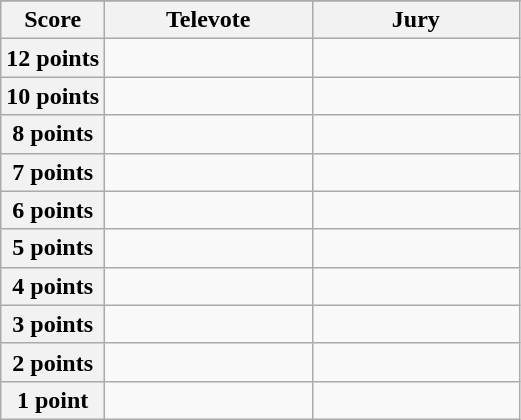<table class="wikitable">
<tr>
</tr>
<tr>
<th scope="col" width="20%">Score</th>
<th scope="col" width="40%">Televote</th>
<th scope="col" width="40%">Jury</th>
</tr>
<tr>
<th scope="row">12 points</th>
<td></td>
<td></td>
</tr>
<tr>
<th scope="row">10 points</th>
<td></td>
<td></td>
</tr>
<tr>
<th scope="row">8 points</th>
<td></td>
<td></td>
</tr>
<tr>
<th scope="row">7 points</th>
<td></td>
<td></td>
</tr>
<tr>
<th scope="row">6 points</th>
<td></td>
<td></td>
</tr>
<tr>
<th scope="row">5 points</th>
<td></td>
<td></td>
</tr>
<tr>
<th scope="row">4 points</th>
<td></td>
<td></td>
</tr>
<tr>
<th scope="row">3 points</th>
<td></td>
<td></td>
</tr>
<tr>
<th scope="row">2 points</th>
<td></td>
<td></td>
</tr>
<tr>
<th scope="row">1 point</th>
<td></td>
<td></td>
</tr>
</table>
